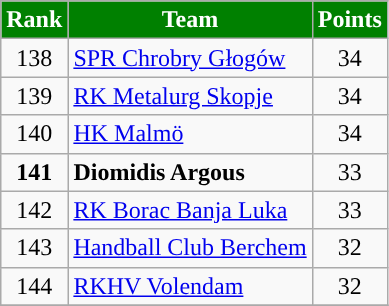<table class="wikitable" style="text-align: center">
<tr>
<th style="color:#FFFFFF; background:#008000">Rank</th>
<th style="color:#FFFFFF; background:#008000">Team</th>
<th style="color:#FFFFFF; background:#008000">Points</th>
</tr>
<tr>
<td>138</td>
<td align=left> <a href='#'>SPR Chrobry Głogów</a></td>
<td>34</td>
</tr>
<tr>
<td>139</td>
<td align=left> <a href='#'>RK Metalurg Skopje</a></td>
<td>34</td>
</tr>
<tr>
<td>140</td>
<td align=left> <a href='#'>HK Malmö</a></td>
<td>34</td>
</tr>
<tr>
<td><strong>141</strong></td>
<td align=left> <strong>Diomidis Argous</strong></td>
<td>33</td>
</tr>
<tr>
<td>142</td>
<td align=left> <a href='#'>RK Borac Banja Luka</a></td>
<td>33</td>
</tr>
<tr>
<td>143</td>
<td align=left> <a href='#'>Handball Club Berchem</a></td>
<td>32</td>
</tr>
<tr>
<td>144</td>
<td align=left> <a href='#'>RKHV Volendam</a></td>
<td>32</td>
</tr>
<tr>
</tr>
</table>
